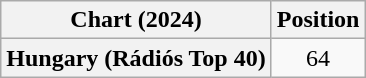<table class="wikitable sortable plainrowheaders" style="text-align:center;">
<tr>
<th scope="col">Chart (2024)</th>
<th scope="col">Position</th>
</tr>
<tr>
<th scope="row">Hungary (Rádiós Top 40)</th>
<td>64</td>
</tr>
</table>
